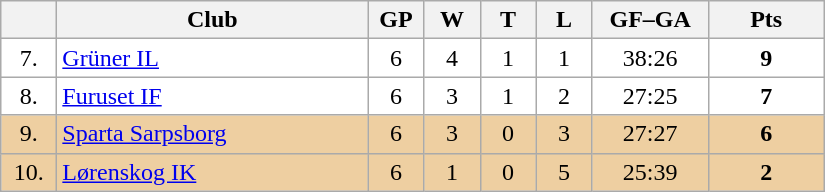<table class="wikitable">
<tr>
<th width="30"></th>
<th width="200">Club</th>
<th width="30">GP</th>
<th width="30">W</th>
<th width="30">T</th>
<th width="30">L</th>
<th width="70">GF–GA</th>
<th width="70">Pts</th>
</tr>
<tr bgcolor="#FFFFFF" align="center">
<td>7.</td>
<td align="left"><a href='#'>Grüner IL</a></td>
<td>6</td>
<td>4</td>
<td>1</td>
<td>1</td>
<td>38:26</td>
<td><strong>9</strong></td>
</tr>
<tr bgcolor="#FFFFFF" align="center">
<td>8.</td>
<td align="left"><a href='#'>Furuset IF</a></td>
<td>6</td>
<td>3</td>
<td>1</td>
<td>2</td>
<td>27:25</td>
<td><strong>7</strong></td>
</tr>
<tr bgcolor="#EECFA1" align="center">
<td>9.</td>
<td align="left"><a href='#'>Sparta Sarpsborg</a></td>
<td>6</td>
<td>3</td>
<td>0</td>
<td>3</td>
<td>27:27</td>
<td><strong>6</strong></td>
</tr>
<tr bgcolor="#EECFA1" align="center">
<td>10.</td>
<td align="left"><a href='#'>Lørenskog IK</a></td>
<td>6</td>
<td>1</td>
<td>0</td>
<td>5</td>
<td>25:39</td>
<td><strong>2</strong></td>
</tr>
</table>
